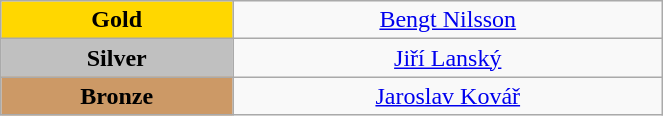<table class="wikitable" style="text-align:center; " width="35%">
<tr>
<td bgcolor="gold"><strong>Gold</strong></td>
<td><a href='#'>Bengt Nilsson</a><br>  <small><em></em></small></td>
</tr>
<tr>
<td bgcolor="silver"><strong>Silver</strong></td>
<td><a href='#'>Jiří Lanský</a><br>  <small><em></em></small></td>
</tr>
<tr>
<td bgcolor="CC9966"><strong>Bronze</strong></td>
<td><a href='#'>Jaroslav Kovář</a><br>  <small><em></em></small></td>
</tr>
</table>
